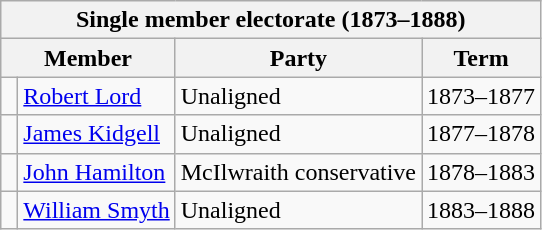<table class="wikitable">
<tr>
<th colspan="4">Single member electorate (1873–1888)</th>
</tr>
<tr>
<th colspan="2">Member</th>
<th>Party</th>
<th>Term</th>
</tr>
<tr>
<td> </td>
<td><a href='#'>Robert Lord</a></td>
<td>Unaligned</td>
<td>1873–1877</td>
</tr>
<tr>
<td> </td>
<td><a href='#'>James Kidgell</a></td>
<td>Unaligned</td>
<td>1877–1878</td>
</tr>
<tr>
<td> </td>
<td><a href='#'>John Hamilton</a></td>
<td>McIlwraith conservative</td>
<td>1878–1883</td>
</tr>
<tr>
<td> </td>
<td><a href='#'>William Smyth</a></td>
<td>Unaligned</td>
<td>1883–1888</td>
</tr>
</table>
